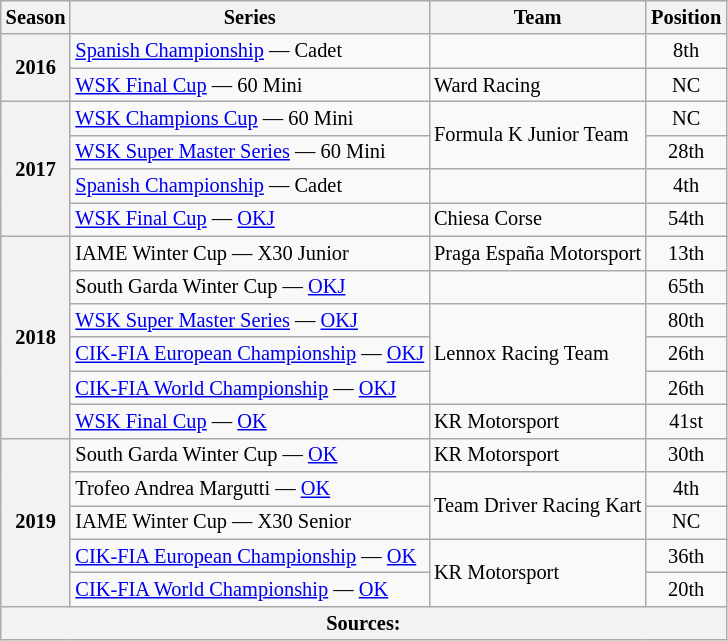<table class="wikitable" style="font-size: 85%; text-align:center">
<tr>
<th>Season</th>
<th>Series</th>
<th>Team</th>
<th>Position</th>
</tr>
<tr>
<th rowspan="2">2016</th>
<td align="left"><a href='#'>Spanish Championship</a> — Cadet</td>
<td align="left"></td>
<td>8th</td>
</tr>
<tr>
<td align="left"><a href='#'>WSK Final Cup</a> — 60 Mini</td>
<td align="left">Ward Racing</td>
<td>NC</td>
</tr>
<tr>
<th rowspan="4">2017</th>
<td align="left"><a href='#'>WSK Champions Cup</a> — 60 Mini</td>
<td rowspan="2"  align="left">Formula K Junior Team</td>
<td>NC</td>
</tr>
<tr>
<td align="left"><a href='#'>WSK Super Master Series</a> — 60 Mini</td>
<td>28th</td>
</tr>
<tr>
<td align="left"><a href='#'>Spanish Championship</a> — Cadet</td>
<td align="left"></td>
<td>4th</td>
</tr>
<tr>
<td align="left"><a href='#'>WSK Final Cup</a> — <a href='#'>OKJ</a></td>
<td align="left">Chiesa Corse</td>
<td>54th</td>
</tr>
<tr>
<th rowspan="6">2018</th>
<td align="left">IAME Winter Cup — X30 Junior</td>
<td align="left">Praga España Motorsport</td>
<td>13th</td>
</tr>
<tr>
<td align="left">South Garda Winter Cup — <a href='#'>OKJ</a></td>
<td align="left"></td>
<td>65th</td>
</tr>
<tr>
<td align="left"><a href='#'>WSK Super Master Series</a> — <a href='#'>OKJ</a></td>
<td rowspan="3"  align="left">Lennox Racing Team</td>
<td>80th</td>
</tr>
<tr>
<td align="left"><a href='#'>CIK-FIA European Championship</a> — <a href='#'>OKJ</a></td>
<td>26th</td>
</tr>
<tr>
<td align="left"><a href='#'>CIK-FIA World Championship</a> — <a href='#'>OKJ</a></td>
<td>26th</td>
</tr>
<tr>
<td align="left"><a href='#'>WSK Final Cup</a> — <a href='#'>OK</a></td>
<td align="left">KR Motorsport</td>
<td>41st</td>
</tr>
<tr>
<th rowspan="5">2019</th>
<td align="left">South Garda Winter Cup — <a href='#'>OK</a></td>
<td align="left">KR Motorsport</td>
<td>30th</td>
</tr>
<tr>
<td align="left">Trofeo Andrea Margutti — <a href='#'>OK</a></td>
<td rowspan="2"  align="left">Team Driver Racing Kart</td>
<td>4th</td>
</tr>
<tr>
<td align="left">IAME Winter Cup — X30 Senior</td>
<td>NC</td>
</tr>
<tr>
<td align="left"><a href='#'>CIK-FIA European Championship</a> — <a href='#'>OK</a></td>
<td rowspan="2"  align="left">KR Motorsport</td>
<td>36th</td>
</tr>
<tr>
<td align="left"><a href='#'>CIK-FIA World Championship</a> — <a href='#'>OK</a></td>
<td>20th</td>
</tr>
<tr>
<th colspan="4">Sources:</th>
</tr>
</table>
